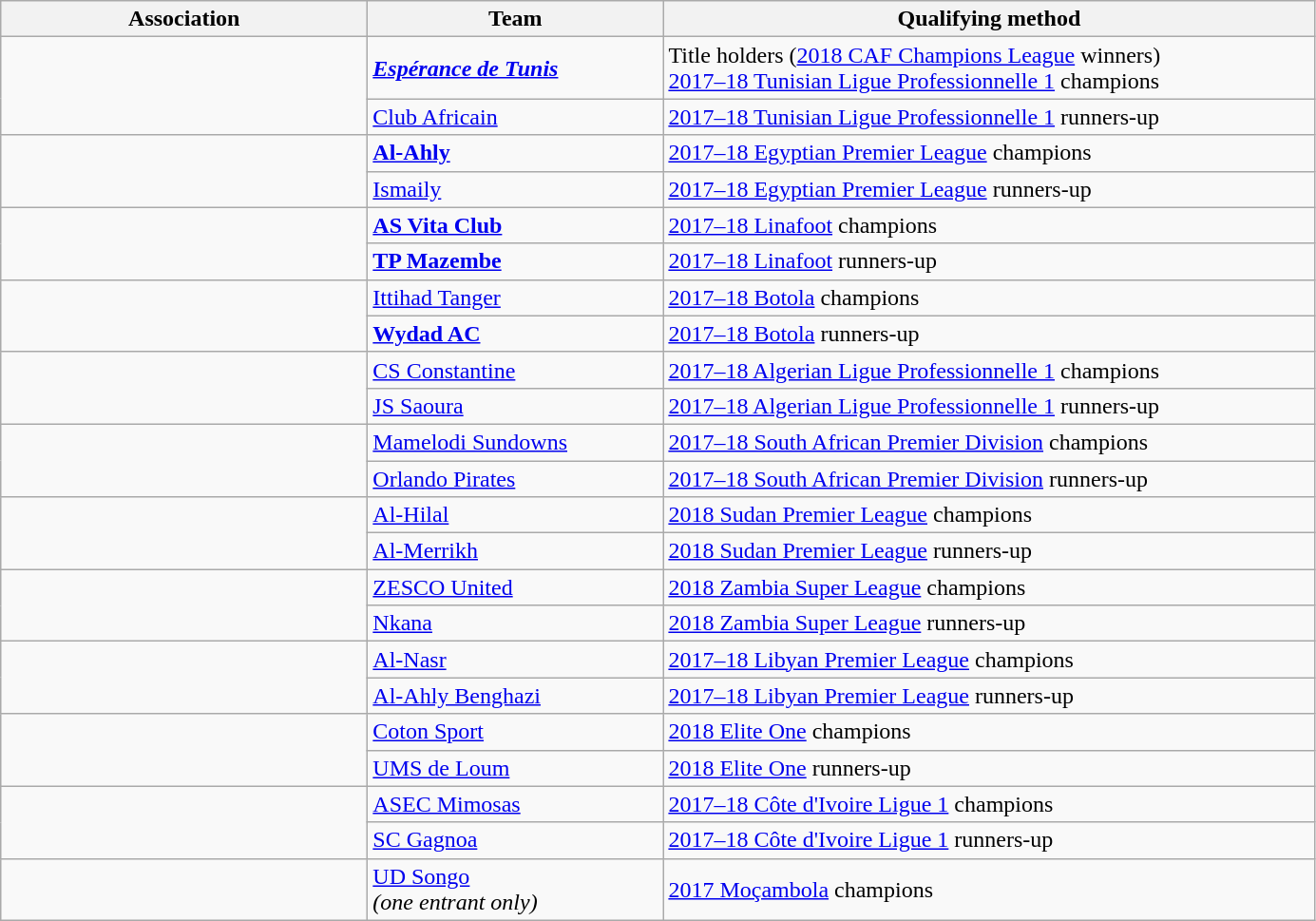<table class="wikitable">
<tr>
<th width=250>Association</th>
<th width=200>Team</th>
<th width=450>Qualifying method</th>
</tr>
<tr>
<td rowspan=2> </td>
<td><strong><em><a href='#'>Espérance de Tunis</a></em></strong></td>
<td>Title holders (<a href='#'>2018 CAF Champions League</a> winners)<br><a href='#'>2017–18 Tunisian Ligue Professionnelle 1</a> champions</td>
</tr>
<tr>
<td><a href='#'>Club Africain</a></td>
<td><a href='#'>2017–18 Tunisian Ligue Professionnelle 1</a> runners-up</td>
</tr>
<tr>
<td rowspan=2> </td>
<td><strong><a href='#'>Al-Ahly</a></strong></td>
<td><a href='#'>2017–18 Egyptian Premier League</a> champions</td>
</tr>
<tr>
<td><a href='#'>Ismaily</a></td>
<td><a href='#'>2017–18 Egyptian Premier League</a> runners-up</td>
</tr>
<tr>
<td rowspan=2> </td>
<td><strong><a href='#'>AS Vita Club</a></strong></td>
<td><a href='#'>2017–18 Linafoot</a> champions</td>
</tr>
<tr>
<td><strong><a href='#'>TP Mazembe</a></strong></td>
<td><a href='#'>2017–18 Linafoot</a> runners-up</td>
</tr>
<tr>
<td rowspan=2> </td>
<td><a href='#'>Ittihad Tanger</a></td>
<td><a href='#'>2017–18 Botola</a> champions</td>
</tr>
<tr>
<td><strong><a href='#'>Wydad AC</a></strong></td>
<td><a href='#'>2017–18 Botola</a> runners-up</td>
</tr>
<tr>
<td rowspan=2> </td>
<td><a href='#'>CS Constantine</a></td>
<td><a href='#'>2017–18 Algerian Ligue Professionnelle 1</a> champions</td>
</tr>
<tr>
<td><a href='#'>JS Saoura</a></td>
<td><a href='#'>2017–18 Algerian Ligue Professionnelle 1</a> runners-up</td>
</tr>
<tr>
<td rowspan=2> </td>
<td><a href='#'>Mamelodi Sundowns</a></td>
<td><a href='#'>2017–18 South African Premier Division</a> champions</td>
</tr>
<tr>
<td><a href='#'>Orlando Pirates</a></td>
<td><a href='#'>2017–18 South African Premier Division</a> runners-up</td>
</tr>
<tr>
<td rowspan=2> </td>
<td><a href='#'>Al-Hilal</a></td>
<td><a href='#'>2018 Sudan Premier League</a> champions</td>
</tr>
<tr>
<td><a href='#'>Al-Merrikh</a></td>
<td><a href='#'>2018 Sudan Premier League</a> runners-up</td>
</tr>
<tr>
<td rowspan=2> </td>
<td><a href='#'>ZESCO United</a></td>
<td><a href='#'>2018 Zambia Super League</a> champions</td>
</tr>
<tr>
<td><a href='#'>Nkana</a></td>
<td><a href='#'>2018 Zambia Super League</a> runners-up</td>
</tr>
<tr>
<td rowspan=2> </td>
<td><a href='#'>Al-Nasr</a></td>
<td><a href='#'>2017–18 Libyan Premier League</a> champions</td>
</tr>
<tr>
<td><a href='#'>Al-Ahly Benghazi</a></td>
<td><a href='#'>2017–18 Libyan Premier League</a> runners-up</td>
</tr>
<tr>
<td rowspan=2> </td>
<td><a href='#'>Coton Sport</a></td>
<td><a href='#'>2018 Elite One</a> champions</td>
</tr>
<tr>
<td><a href='#'>UMS de Loum</a></td>
<td><a href='#'>2018 Elite One</a> runners-up</td>
</tr>
<tr>
<td rowspan=2> </td>
<td><a href='#'>ASEC Mimosas</a></td>
<td><a href='#'>2017–18 Côte d'Ivoire Ligue 1</a> champions</td>
</tr>
<tr>
<td><a href='#'>SC Gagnoa</a></td>
<td><a href='#'>2017–18 Côte d'Ivoire Ligue 1</a> runners-up</td>
</tr>
<tr>
<td> </td>
<td><a href='#'>UD Songo</a><br><em>(one entrant only)</em></td>
<td><a href='#'>2017 Moçambola</a> champions</td>
</tr>
</table>
